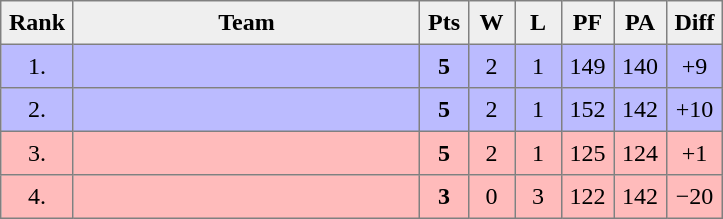<table style=border-collapse:collapse border=1 cellspacing=0 cellpadding=5>
<tr align=center bgcolor=#efefef>
<th width=20>Rank</th>
<th width=220>Team</th>
<th width=20>Pts</th>
<th width=20>W</th>
<th width=20>L</th>
<th width=20>PF</th>
<th width=20>PA</th>
<th width=20>Diff</th>
</tr>
<tr align=center bgcolor="#BBBBFF">
<td>1.</td>
<td align=left></td>
<td><strong>5</strong></td>
<td>2</td>
<td>1</td>
<td>149</td>
<td>140</td>
<td>+9</td>
</tr>
<tr align=center bgcolor="#BBBBFF">
<td>2.</td>
<td align=left></td>
<td><strong>5</strong></td>
<td>2</td>
<td>1</td>
<td>152</td>
<td>142</td>
<td>+10</td>
</tr>
<tr align=center bgcolor="#ffbbbb">
<td>3.</td>
<td align=left></td>
<td><strong>5</strong></td>
<td>2</td>
<td>1</td>
<td>125</td>
<td>124</td>
<td>+1</td>
</tr>
<tr align=center bgcolor="#ffbbbb">
<td>4.</td>
<td align=left></td>
<td><strong>3</strong></td>
<td>0</td>
<td>3</td>
<td>122</td>
<td>142</td>
<td>−20</td>
</tr>
</table>
